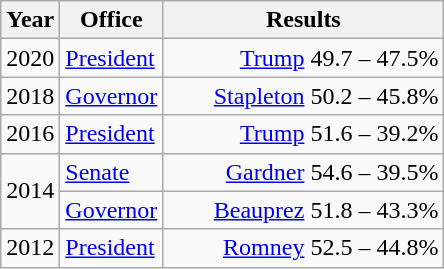<table class=wikitable>
<tr>
<th width="30">Year</th>
<th width="60">Office</th>
<th width="180">Results</th>
</tr>
<tr>
<td>2020</td>
<td><a href='#'>President</a></td>
<td align="right" ><a href='#'>Trump</a> 49.7 – 47.5%</td>
</tr>
<tr>
<td>2018</td>
<td><a href='#'>Governor</a></td>
<td align="right" ><a href='#'>Stapleton</a> 50.2 – 45.8%</td>
</tr>
<tr>
<td>2016</td>
<td><a href='#'>President</a></td>
<td align="right" ><a href='#'>Trump</a> 51.6 – 39.2%</td>
</tr>
<tr>
<td rowspan="2">2014</td>
<td><a href='#'>Senate</a></td>
<td align="right" ><a href='#'>Gardner</a> 54.6 – 39.5%</td>
</tr>
<tr>
<td><a href='#'>Governor</a></td>
<td align="right" ><a href='#'>Beauprez</a> 51.8 – 43.3%</td>
</tr>
<tr>
<td>2012</td>
<td><a href='#'>President</a></td>
<td align="right" ><a href='#'>Romney</a> 52.5 – 44.8%</td>
</tr>
</table>
